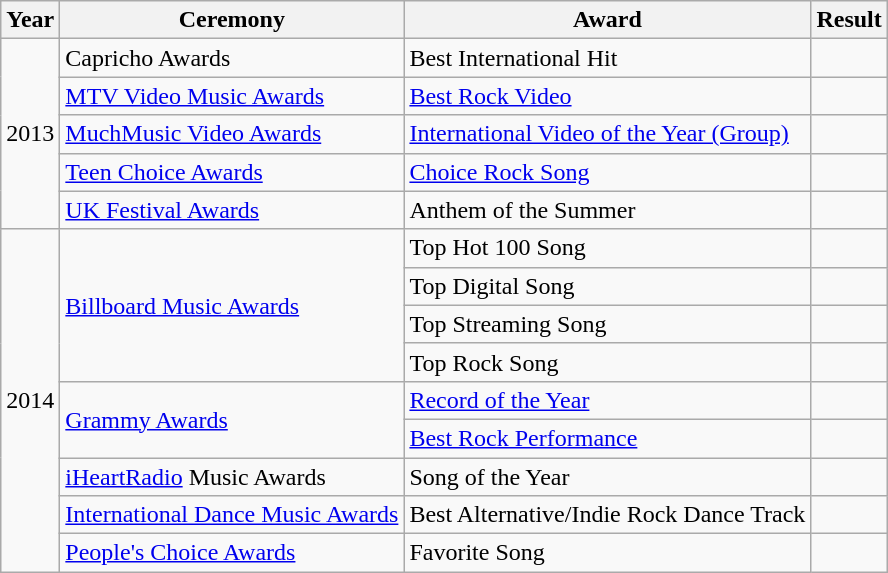<table class="wikitable">
<tr>
<th>Year</th>
<th>Ceremony</th>
<th>Award</th>
<th>Result</th>
</tr>
<tr>
<td rowspan="5">2013</td>
<td>Capricho Awards</td>
<td>Best International Hit</td>
<td></td>
</tr>
<tr>
<td><a href='#'>MTV Video Music Awards</a></td>
<td><a href='#'>Best Rock Video</a></td>
<td></td>
</tr>
<tr>
<td><a href='#'>MuchMusic Video Awards</a></td>
<td><a href='#'>International Video of the Year (Group)</a></td>
<td></td>
</tr>
<tr>
<td><a href='#'>Teen Choice Awards</a></td>
<td><a href='#'>Choice Rock Song</a></td>
<td></td>
</tr>
<tr>
<td><a href='#'>UK Festival Awards</a></td>
<td>Anthem of the Summer</td>
<td></td>
</tr>
<tr>
<td rowspan="9">2014</td>
<td rowspan="4"><a href='#'>Billboard Music Awards</a></td>
<td>Top Hot 100 Song</td>
<td></td>
</tr>
<tr>
<td>Top Digital Song</td>
<td></td>
</tr>
<tr>
<td>Top Streaming Song</td>
<td></td>
</tr>
<tr>
<td>Top Rock Song</td>
<td></td>
</tr>
<tr>
<td rowspan="2"><a href='#'>Grammy Awards</a></td>
<td><a href='#'>Record of the Year</a></td>
<td></td>
</tr>
<tr>
<td><a href='#'>Best Rock Performance</a></td>
<td></td>
</tr>
<tr>
<td><a href='#'>iHeartRadio</a> Music Awards</td>
<td>Song of the Year</td>
<td></td>
</tr>
<tr>
<td><a href='#'>International Dance Music Awards</a></td>
<td>Best Alternative/Indie Rock Dance Track</td>
<td></td>
</tr>
<tr>
<td><a href='#'>People's Choice Awards</a></td>
<td>Favorite Song</td>
<td></td>
</tr>
</table>
